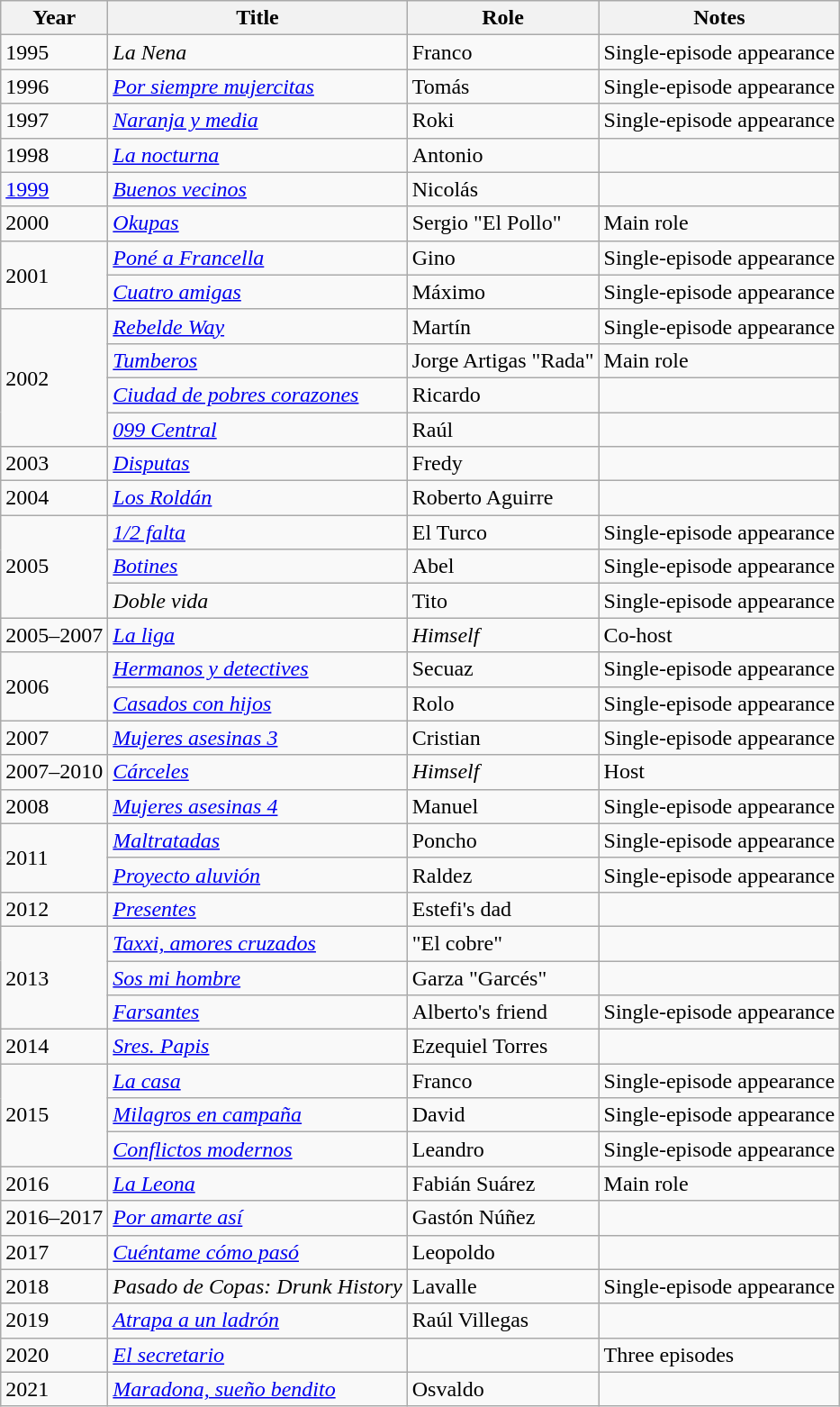<table class="wikitable sortable">
<tr>
<th>Year</th>
<th>Title</th>
<th>Role</th>
<th class="unsortable">Notes</th>
</tr>
<tr>
<td>1995</td>
<td><em>La Nena</em></td>
<td>Franco</td>
<td>Single-episode appearance</td>
</tr>
<tr>
<td>1996</td>
<td><em><a href='#'>Por siempre mujercitas</a></em></td>
<td>Tomás</td>
<td>Single-episode appearance</td>
</tr>
<tr>
<td>1997</td>
<td><em><a href='#'>Naranja y media</a></em></td>
<td>Roki</td>
<td>Single-episode appearance</td>
</tr>
<tr>
<td>1998</td>
<td><em><a href='#'>La nocturna</a></em></td>
<td>Antonio</td>
<td></td>
</tr>
<tr>
<td><a href='#'>1999</a></td>
<td><em><a href='#'>Buenos vecinos</a></em></td>
<td>Nicolás</td>
<td></td>
</tr>
<tr>
<td>2000</td>
<td><em><a href='#'>Okupas</a></em></td>
<td>Sergio "El Pollo"</td>
<td>Main role</td>
</tr>
<tr>
<td rowspan="2">2001</td>
<td><em><a href='#'>Poné a Francella</a></em></td>
<td>Gino</td>
<td>Single-episode appearance</td>
</tr>
<tr>
<td><em><a href='#'>Cuatro amigas</a></em></td>
<td>Máximo</td>
<td>Single-episode appearance</td>
</tr>
<tr>
<td rowspan="4">2002</td>
<td><em><a href='#'>Rebelde Way</a></em></td>
<td>Martín</td>
<td>Single-episode appearance</td>
</tr>
<tr>
<td><em><a href='#'>Tumberos</a></em></td>
<td>Jorge Artigas "Rada"</td>
<td>Main role</td>
</tr>
<tr>
<td><em><a href='#'>Ciudad de pobres corazones</a></em></td>
<td>Ricardo</td>
<td></td>
</tr>
<tr>
<td><em><a href='#'>099 Central</a></em></td>
<td>Raúl</td>
<td></td>
</tr>
<tr>
<td>2003</td>
<td><em><a href='#'>Disputas</a></em></td>
<td>Fredy</td>
<td></td>
</tr>
<tr>
<td>2004</td>
<td><em><a href='#'>Los Roldán</a></em></td>
<td>Roberto Aguirre</td>
<td></td>
</tr>
<tr>
<td rowspan="3">2005</td>
<td><em><a href='#'>1/2 falta</a></em></td>
<td>El Turco</td>
<td>Single-episode appearance</td>
</tr>
<tr>
<td><em><a href='#'>Botines</a></em></td>
<td>Abel</td>
<td>Single-episode appearance</td>
</tr>
<tr>
<td><em>Doble vida</em></td>
<td>Tito</td>
<td>Single-episode appearance</td>
</tr>
<tr>
<td>2005–2007</td>
<td><em><a href='#'>La liga</a></em></td>
<td><em>Himself</em></td>
<td>Co-host</td>
</tr>
<tr>
<td rowspan="2">2006</td>
<td><em><a href='#'>Hermanos y detectives</a></em></td>
<td>Secuaz</td>
<td>Single-episode appearance</td>
</tr>
<tr>
<td><em><a href='#'>Casados con hijos</a></em></td>
<td>Rolo</td>
<td>Single-episode appearance</td>
</tr>
<tr>
<td>2007</td>
<td><em><a href='#'>Mujeres asesinas 3</a></em></td>
<td>Cristian</td>
<td>Single-episode appearance</td>
</tr>
<tr>
<td>2007–2010</td>
<td><em><a href='#'>Cárceles</a></em></td>
<td><em>Himself</em></td>
<td>Host</td>
</tr>
<tr>
<td>2008</td>
<td><em><a href='#'>Mujeres asesinas 4</a></em></td>
<td>Manuel</td>
<td>Single-episode appearance</td>
</tr>
<tr>
<td rowspan="2">2011</td>
<td><em><a href='#'>Maltratadas</a></em></td>
<td>Poncho</td>
<td>Single-episode appearance</td>
</tr>
<tr>
<td><em><a href='#'>Proyecto aluvión</a></em></td>
<td>Raldez</td>
<td>Single-episode appearance</td>
</tr>
<tr>
<td>2012</td>
<td><em><a href='#'>Presentes</a></em></td>
<td>Estefi's dad</td>
<td></td>
</tr>
<tr>
<td rowspan="3">2013</td>
<td><em><a href='#'>Taxxi, amores cruzados</a></em></td>
<td>"El cobre"</td>
<td></td>
</tr>
<tr>
<td><em><a href='#'>Sos mi hombre</a></em></td>
<td>Garza "Garcés"</td>
<td></td>
</tr>
<tr>
<td><em><a href='#'>Farsantes</a></em></td>
<td>Alberto's friend</td>
<td>Single-episode appearance</td>
</tr>
<tr>
<td>2014</td>
<td><em><a href='#'>Sres. Papis</a></em></td>
<td>Ezequiel Torres</td>
<td></td>
</tr>
<tr>
<td rowspan="3">2015</td>
<td><em><a href='#'>La casa</a></em></td>
<td>Franco</td>
<td>Single-episode appearance</td>
</tr>
<tr>
<td><em><a href='#'>Milagros en campaña</a></em></td>
<td>David</td>
<td>Single-episode appearance</td>
</tr>
<tr>
<td><em><a href='#'>Conflictos modernos</a></em></td>
<td>Leandro</td>
<td>Single-episode appearance</td>
</tr>
<tr>
<td>2016</td>
<td><em><a href='#'>La Leona</a></em></td>
<td>Fabián Suárez</td>
<td>Main role</td>
</tr>
<tr>
<td>2016–2017</td>
<td><em><a href='#'>Por amarte así</a></em></td>
<td>Gastón Núñez</td>
<td></td>
</tr>
<tr>
<td>2017</td>
<td><em><a href='#'>Cuéntame cómo pasó</a></em></td>
<td>Leopoldo</td>
<td></td>
</tr>
<tr>
<td>2018</td>
<td><em>Pasado de Copas: Drunk History</em></td>
<td>Lavalle</td>
<td>Single-episode appearance</td>
</tr>
<tr>
<td>2019</td>
<td><em><a href='#'>Atrapa a un ladrón</a></em></td>
<td>Raúl Villegas</td>
<td></td>
</tr>
<tr>
<td>2020</td>
<td><em><a href='#'>El secretario</a></em></td>
<td></td>
<td>Three episodes</td>
</tr>
<tr>
<td>2021</td>
<td><em><a href='#'>Maradona, sueño bendito</a></em></td>
<td>Osvaldo</td>
<td></td>
</tr>
</table>
